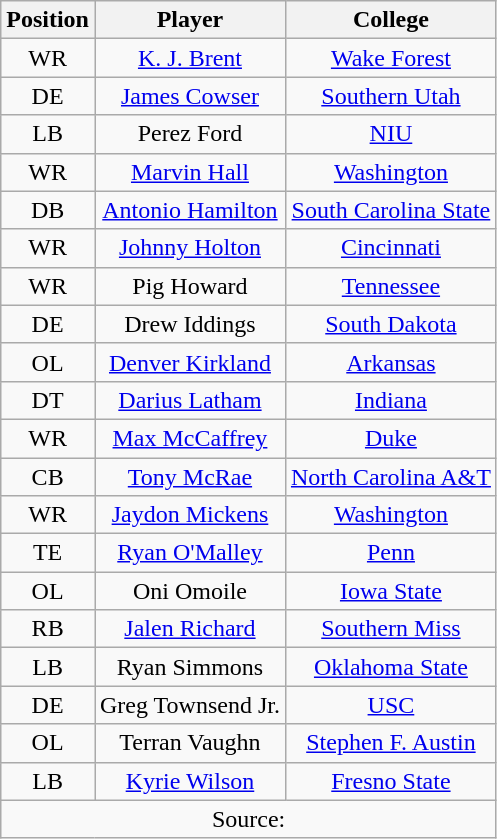<table class="wikitable" style="font-size: 100%; text-align: center;">
<tr>
<th>Position</th>
<th>Player</th>
<th>College</th>
</tr>
<tr>
<td>WR</td>
<td><a href='#'>K. J. Brent</a></td>
<td><a href='#'>Wake Forest</a></td>
</tr>
<tr>
<td>DE</td>
<td><a href='#'>James Cowser</a></td>
<td><a href='#'>Southern Utah</a></td>
</tr>
<tr>
<td>LB</td>
<td>Perez Ford</td>
<td><a href='#'>NIU</a></td>
</tr>
<tr>
<td>WR</td>
<td><a href='#'>Marvin Hall</a></td>
<td><a href='#'>Washington</a></td>
</tr>
<tr>
<td>DB</td>
<td><a href='#'>Antonio Hamilton</a></td>
<td><a href='#'>South Carolina State</a></td>
</tr>
<tr>
<td>WR</td>
<td><a href='#'>Johnny Holton</a></td>
<td><a href='#'>Cincinnati</a></td>
</tr>
<tr>
<td>WR</td>
<td>Pig Howard</td>
<td><a href='#'>Tennessee</a></td>
</tr>
<tr>
<td>DE</td>
<td>Drew Iddings</td>
<td><a href='#'>South Dakota</a></td>
</tr>
<tr>
<td>OL</td>
<td><a href='#'>Denver Kirkland</a></td>
<td><a href='#'>Arkansas</a></td>
</tr>
<tr>
<td>DT</td>
<td><a href='#'>Darius Latham</a></td>
<td><a href='#'>Indiana</a></td>
</tr>
<tr>
<td>WR</td>
<td><a href='#'>Max McCaffrey</a></td>
<td><a href='#'>Duke</a></td>
</tr>
<tr>
<td>CB</td>
<td><a href='#'>Tony McRae</a></td>
<td><a href='#'>North Carolina A&T</a></td>
</tr>
<tr>
<td>WR</td>
<td><a href='#'>Jaydon Mickens</a></td>
<td><a href='#'>Washington</a></td>
</tr>
<tr>
<td>TE</td>
<td><a href='#'>Ryan O'Malley</a></td>
<td><a href='#'>Penn</a></td>
</tr>
<tr>
<td>OL</td>
<td>Oni Omoile</td>
<td><a href='#'>Iowa State</a></td>
</tr>
<tr>
<td>RB</td>
<td><a href='#'>Jalen Richard</a></td>
<td><a href='#'>Southern Miss</a></td>
</tr>
<tr>
<td>LB</td>
<td>Ryan Simmons</td>
<td><a href='#'>Oklahoma State</a></td>
</tr>
<tr>
<td>DE</td>
<td>Greg Townsend Jr.</td>
<td><a href='#'>USC</a></td>
</tr>
<tr>
<td>OL</td>
<td>Terran Vaughn</td>
<td><a href='#'>Stephen F. Austin</a></td>
</tr>
<tr>
<td>LB</td>
<td><a href='#'>Kyrie Wilson</a></td>
<td><a href='#'>Fresno State</a></td>
</tr>
<tr>
<td colspan="3">Source:</td>
</tr>
</table>
